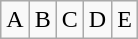<table class="wikitable">
<tr>
<td>A</td>
<td>B</td>
<td>C</td>
<td>D</td>
<td>E</td>
</tr>
</table>
